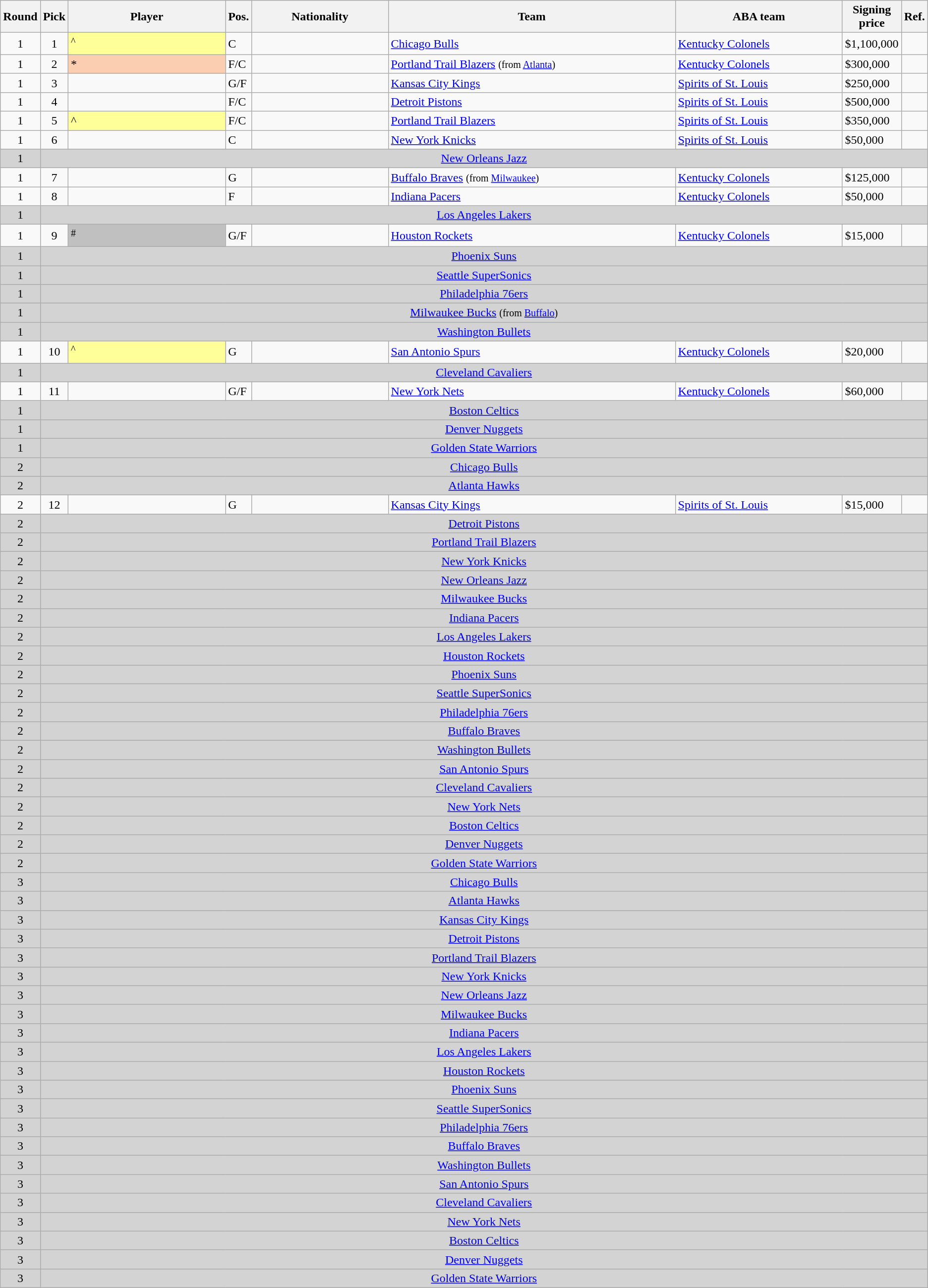<table class="wikitable sortable">
<tr>
<th width="1%">Round</th>
<th width="1%">Pick</th>
<th width="19%">Player</th>
<th width="1%">Pos.</th>
<th width="16%">Nationality</th>
<th width="35%">Team</th>
<th width="20%">ABA team</th>
<th width="5%">Signing price</th>
<th class="unsortable" width="1%">Ref.</th>
</tr>
<tr>
<td align=center>1</td>
<td align=center>1</td>
<td bgcolor="#FFFF99"><sup>^</sup></td>
<td>C</td>
<td></td>
<td><a href='#'>Chicago Bulls</a></td>
<td><a href='#'>Kentucky Colonels</a></td>
<td>$1,100,000</td>
<td align=center></td>
</tr>
<tr>
<td align=center>1</td>
<td align=center>2</td>
<td bgcolor="#FBCEB1">*</td>
<td>F/C</td>
<td></td>
<td><a href='#'>Portland Trail Blazers</a> <small>(from <a href='#'>Atlanta</a>)</small></td>
<td><a href='#'>Kentucky Colonels</a></td>
<td>$300,000</td>
<td align=center></td>
</tr>
<tr>
<td align=center>1</td>
<td align=center>3</td>
<td></td>
<td>G/F</td>
<td></td>
<td><a href='#'>Kansas City Kings</a></td>
<td><a href='#'>Spirits of St. Louis</a></td>
<td>$250,000</td>
<td align=center></td>
</tr>
<tr>
<td align=center>1</td>
<td align=center>4</td>
<td></td>
<td>F/C</td>
<td></td>
<td><a href='#'>Detroit Pistons</a></td>
<td><a href='#'>Spirits of St. Louis</a></td>
<td>$500,000</td>
<td align=center></td>
</tr>
<tr>
<td align=center>1</td>
<td align=center>5</td>
<td bgcolor="#FFFF99">^</td>
<td>F/C</td>
<td></td>
<td><a href='#'>Portland Trail Blazers</a></td>
<td><a href='#'>Spirits of St. Louis</a></td>
<td>$350,000</td>
<td align=center></td>
</tr>
<tr>
<td align=center>1</td>
<td align=center>6</td>
<td></td>
<td>C</td>
<td></td>
<td><a href='#'>New York Knicks</a></td>
<td><a href='#'>Spirits of St. Louis</a></td>
<td>$50,000</td>
<td align=center></td>
</tr>
<tr bgcolor="lightgray">
<td style="text-align:center;">1</td>
<td scope="row" colspan="8" style="text-align:center;"><a href='#'>New Orleans Jazz</a> </td>
</tr>
<tr>
<td align=center>1</td>
<td align=center>7</td>
<td></td>
<td>G</td>
<td></td>
<td><a href='#'>Buffalo Braves</a> <small>(from <a href='#'>Milwaukee</a>)</small></td>
<td><a href='#'>Kentucky Colonels</a></td>
<td>$125,000</td>
<td align=center></td>
</tr>
<tr>
<td align=center>1</td>
<td align=center>8</td>
<td></td>
<td>F</td>
<td></td>
<td><a href='#'>Indiana Pacers</a></td>
<td><a href='#'>Kentucky Colonels</a></td>
<td>$50,000</td>
<td align=center></td>
</tr>
<tr bgcolor="lightgray">
<td style="text-align:center;">1</td>
<td scope="row" colspan="8" style="text-align:center;"><a href='#'>Los Angeles Lakers</a> </td>
</tr>
<tr>
<td align=center>1</td>
<td align=center>9</td>
<td bgcolor="#C0C0C0"><sup>#</sup></td>
<td>G/F</td>
<td></td>
<td><a href='#'>Houston Rockets</a></td>
<td><a href='#'>Kentucky Colonels</a></td>
<td>$15,000</td>
<td align=center></td>
</tr>
<tr bgcolor="lightgray">
<td style="text-align:center;">1</td>
<td scope="row" colspan="8" style="text-align:center;"><a href='#'>Phoenix Suns</a> </td>
</tr>
<tr bgcolor="lightgray">
<td style="text-align:center;">1</td>
<td scope="row" colspan="8" style="text-align:center;"><a href='#'>Seattle SuperSonics</a> </td>
</tr>
<tr bgcolor="lightgray">
<td style="text-align:center;">1</td>
<td scope="row" colspan="8" style="text-align:center;"><a href='#'>Philadelphia 76ers</a> </td>
</tr>
<tr bgcolor="lightgray">
<td style="text-align:center;">1</td>
<td scope="row" colspan="8" style="text-align:center;"><a href='#'>Milwaukee Bucks</a> <small>(from <a href='#'>Buffalo</a>)</small> </td>
</tr>
<tr bgcolor="lightgray">
<td style="text-align:center;">1</td>
<td scope="row" colspan="8" style="text-align:center;"><a href='#'>Washington Bullets</a> </td>
</tr>
<tr>
<td align=center>1</td>
<td align=center>10</td>
<td bgcolor="#FFFF99"><sup>^</sup></td>
<td>G</td>
<td></td>
<td><a href='#'>San Antonio Spurs</a></td>
<td><a href='#'>Kentucky Colonels</a></td>
<td>$20,000</td>
<td align=center></td>
</tr>
<tr bgcolor="lightgray">
<td style="text-align:center;">1</td>
<td scope="row" colspan="8" style="text-align:center;"><a href='#'>Cleveland Cavaliers</a> </td>
</tr>
<tr>
<td align=center>1</td>
<td align=center>11</td>
<td></td>
<td>G/F</td>
<td></td>
<td><a href='#'>New York Nets</a></td>
<td><a href='#'>Kentucky Colonels</a></td>
<td>$60,000</td>
<td align=center></td>
</tr>
<tr bgcolor="lightgray">
<td style="text-align:center;">1</td>
<td scope="row" colspan="8" style="text-align:center;"><a href='#'>Boston Celtics</a> </td>
</tr>
<tr bgcolor="lightgray">
<td style="text-align:center;">1</td>
<td scope="row" colspan="8" style="text-align:center;"><a href='#'>Denver Nuggets</a> </td>
</tr>
<tr bgcolor="lightgray">
<td style="text-align:center;">1</td>
<td scope="row" colspan="8" style="text-align:center;"><a href='#'>Golden State Warriors</a> </td>
</tr>
<tr bgcolor="lightgray">
<td style="text-align:center;">2</td>
<td scope="row" colspan="8" style="text-align:center;"><a href='#'>Chicago Bulls</a> </td>
</tr>
<tr bgcolor="lightgray">
<td style="text-align:center;">2</td>
<td scope="row" colspan="8" style="text-align:center;"><a href='#'>Atlanta Hawks</a> </td>
</tr>
<tr>
<td align=center>2</td>
<td align=center>12</td>
<td></td>
<td>G</td>
<td></td>
<td><a href='#'>Kansas City Kings</a></td>
<td><a href='#'>Spirits of St. Louis</a></td>
<td>$15,000</td>
<td align=center></td>
</tr>
<tr bgcolor="lightgray">
<td style="text-align:center;">2</td>
<td scope="row" colspan="8" style="text-align:center;"><a href='#'>Detroit Pistons</a> </td>
</tr>
<tr bgcolor="lightgray">
<td style="text-align:center;">2</td>
<td scope="row" colspan="8" style="text-align:center;"><a href='#'>Portland Trail Blazers</a> </td>
</tr>
<tr bgcolor="lightgray">
<td style="text-align:center;">2</td>
<td scope="row" colspan="8" style="text-align:center;"><a href='#'>New York Knicks</a> </td>
</tr>
<tr bgcolor="lightgray">
<td style="text-align:center;">2</td>
<td scope="row" colspan="8" style="text-align:center;"><a href='#'>New Orleans Jazz</a> </td>
</tr>
<tr bgcolor="lightgray">
<td style="text-align:center;">2</td>
<td scope="row" colspan="8" style="text-align:center;"><a href='#'>Milwaukee Bucks</a> </td>
</tr>
<tr bgcolor="lightgray">
<td style="text-align:center;">2</td>
<td scope="row" colspan="8" style="text-align:center;"><a href='#'>Indiana Pacers</a> </td>
</tr>
<tr bgcolor="lightgray">
<td style="text-align:center;">2</td>
<td scope="row" colspan="8" style="text-align:center;"><a href='#'>Los Angeles Lakers</a> </td>
</tr>
<tr bgcolor="lightgray">
<td style="text-align:center;">2</td>
<td scope="row" colspan="8" style="text-align:center;"><a href='#'>Houston Rockets</a> </td>
</tr>
<tr bgcolor="lightgray">
<td style="text-align:center;">2</td>
<td scope="row" colspan="8" style="text-align:center;"><a href='#'>Phoenix Suns</a> </td>
</tr>
<tr bgcolor="lightgray">
<td style="text-align:center;">2</td>
<td scope="row" colspan="8" style="text-align:center;"><a href='#'>Seattle SuperSonics</a> </td>
</tr>
<tr bgcolor="lightgray">
<td style="text-align:center;">2</td>
<td scope="row" colspan="8" style="text-align:center;"><a href='#'>Philadelphia 76ers</a> </td>
</tr>
<tr bgcolor="lightgray">
<td style="text-align:center;">2</td>
<td scope="row" colspan="8" style="text-align:center;"><a href='#'>Buffalo Braves</a> </td>
</tr>
<tr bgcolor="lightgray">
<td style="text-align:center;">2</td>
<td scope="row" colspan="8" style="text-align:center;"><a href='#'>Washington Bullets</a> </td>
</tr>
<tr bgcolor="lightgray">
<td style="text-align:center;">2</td>
<td scope="row" colspan="8" style="text-align:center;"><a href='#'>San Antonio Spurs</a> </td>
</tr>
<tr bgcolor="lightgray">
<td style="text-align:center;">2</td>
<td scope="row" colspan="8" style="text-align:center;"><a href='#'>Cleveland Cavaliers</a> </td>
</tr>
<tr bgcolor="lightgray">
<td style="text-align:center;">2</td>
<td scope="row" colspan="8" style="text-align:center;"><a href='#'>New York Nets</a> </td>
</tr>
<tr bgcolor="lightgray">
<td style="text-align:center;">2</td>
<td scope="row" colspan="8" style="text-align:center;"><a href='#'>Boston Celtics</a> </td>
</tr>
<tr bgcolor="lightgray">
<td style="text-align:center;">2</td>
<td scope="row" colspan="8" style="text-align:center;"><a href='#'>Denver Nuggets</a> </td>
</tr>
<tr bgcolor="lightgray">
<td style="text-align:center;">2</td>
<td scope="row" colspan="8" style="text-align:center;"><a href='#'>Golden State Warriors</a> </td>
</tr>
<tr bgcolor="lightgray">
<td style="text-align:center;">3</td>
<td scope="row" colspan="8" style="text-align:center;"><a href='#'>Chicago Bulls</a> </td>
</tr>
<tr bgcolor="lightgray">
<td style="text-align:center;">3</td>
<td scope="row" colspan="8" style="text-align:center;"><a href='#'>Atlanta Hawks</a> </td>
</tr>
<tr bgcolor="lightgray">
<td style="text-align:center;">3</td>
<td scope="row" colspan="8" style="text-align:center;"><a href='#'>Kansas City Kings</a> </td>
</tr>
<tr bgcolor="lightgray">
<td style="text-align:center;">3</td>
<td scope="row" colspan="8" style="text-align:center;"><a href='#'>Detroit Pistons</a> </td>
</tr>
<tr bgcolor="lightgray">
<td style="text-align:center;">3</td>
<td scope="row" colspan="8" style="text-align:center;"><a href='#'>Portland Trail Blazers</a> </td>
</tr>
<tr bgcolor="lightgray">
<td style="text-align:center;">3</td>
<td scope="row" colspan="8" style="text-align:center;"><a href='#'>New York Knicks</a> </td>
</tr>
<tr bgcolor="lightgray">
<td style="text-align:center;">3</td>
<td scope="row" colspan="8" style="text-align:center;"><a href='#'>New Orleans Jazz</a> </td>
</tr>
<tr bgcolor="lightgray">
<td style="text-align:center;">3</td>
<td scope="row" colspan="8" style="text-align:center;"><a href='#'>Milwaukee Bucks</a> </td>
</tr>
<tr bgcolor="lightgray">
<td style="text-align:center;">3</td>
<td scope="row" colspan="8" style="text-align:center;"><a href='#'>Indiana Pacers</a> </td>
</tr>
<tr bgcolor="lightgray">
<td style="text-align:center;">3</td>
<td scope="row" colspan="8" style="text-align:center;"><a href='#'>Los Angeles Lakers</a> </td>
</tr>
<tr bgcolor="lightgray">
<td style="text-align:center;">3</td>
<td scope="row" colspan="8" style="text-align:center;"><a href='#'>Houston Rockets</a> </td>
</tr>
<tr bgcolor="lightgray">
<td style="text-align:center;">3</td>
<td scope="row" colspan="8" style="text-align:center;"><a href='#'>Phoenix Suns</a> </td>
</tr>
<tr bgcolor="lightgray">
<td style="text-align:center;">3</td>
<td scope="row" colspan="8" style="text-align:center;"><a href='#'>Seattle SuperSonics</a> </td>
</tr>
<tr bgcolor="lightgray">
<td style="text-align:center;">3</td>
<td scope="row" colspan="8" style="text-align:center;"><a href='#'>Philadelphia 76ers</a> </td>
</tr>
<tr bgcolor="lightgray">
<td style="text-align:center;">3</td>
<td scope="row" colspan="8" style="text-align:center;"><a href='#'>Buffalo Braves</a> </td>
</tr>
<tr bgcolor="lightgray">
<td style="text-align:center;">3</td>
<td scope="row" colspan="8" style="text-align:center;"><a href='#'>Washington Bullets</a> </td>
</tr>
<tr bgcolor="lightgray">
<td style="text-align:center;">3</td>
<td scope="row" colspan="8" style="text-align:center;"><a href='#'>San Antonio Spurs</a> </td>
</tr>
<tr bgcolor="lightgray">
<td style="text-align:center;">3</td>
<td scope="row" colspan="8" style="text-align:center;"><a href='#'>Cleveland Cavaliers</a> </td>
</tr>
<tr bgcolor="lightgray">
<td style="text-align:center;">3</td>
<td scope="row" colspan="8" style="text-align:center;"><a href='#'>New York Nets</a> </td>
</tr>
<tr bgcolor="lightgray">
<td style="text-align:center;">3</td>
<td scope="row" colspan="8" style="text-align:center;"><a href='#'>Boston Celtics</a> </td>
</tr>
<tr bgcolor="lightgray">
<td style="text-align:center;">3</td>
<td scope="row" colspan="8" style="text-align:center;"><a href='#'>Denver Nuggets</a> </td>
</tr>
<tr bgcolor="lightgray">
<td style="text-align:center;">3</td>
<td scope="row" colspan="8" style="text-align:center;"><a href='#'>Golden State Warriors</a> </td>
</tr>
</table>
